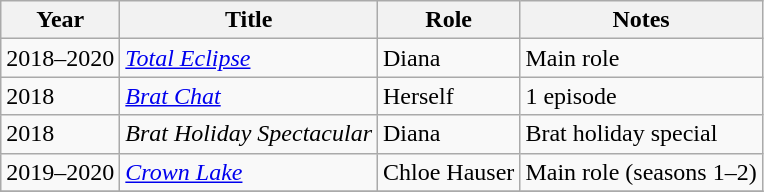<table class="wikitable sortable">
<tr>
<th>Year</th>
<th>Title</th>
<th>Role</th>
<th class="unsortable">Notes</th>
</tr>
<tr>
<td>2018–2020</td>
<td><em><a href='#'>Total Eclipse</a></em></td>
<td>Diana</td>
<td>Main role</td>
</tr>
<tr>
<td>2018</td>
<td><em><a href='#'>Brat Chat</a></em></td>
<td>Herself</td>
<td>1 episode</td>
</tr>
<tr>
<td>2018</td>
<td><em>Brat Holiday Spectacular</em></td>
<td>Diana</td>
<td>Brat holiday special</td>
</tr>
<tr>
<td>2019–2020</td>
<td><em><a href='#'>Crown Lake</a></em></td>
<td>Chloe Hauser</td>
<td>Main role (seasons 1–2)</td>
</tr>
<tr>
</tr>
</table>
